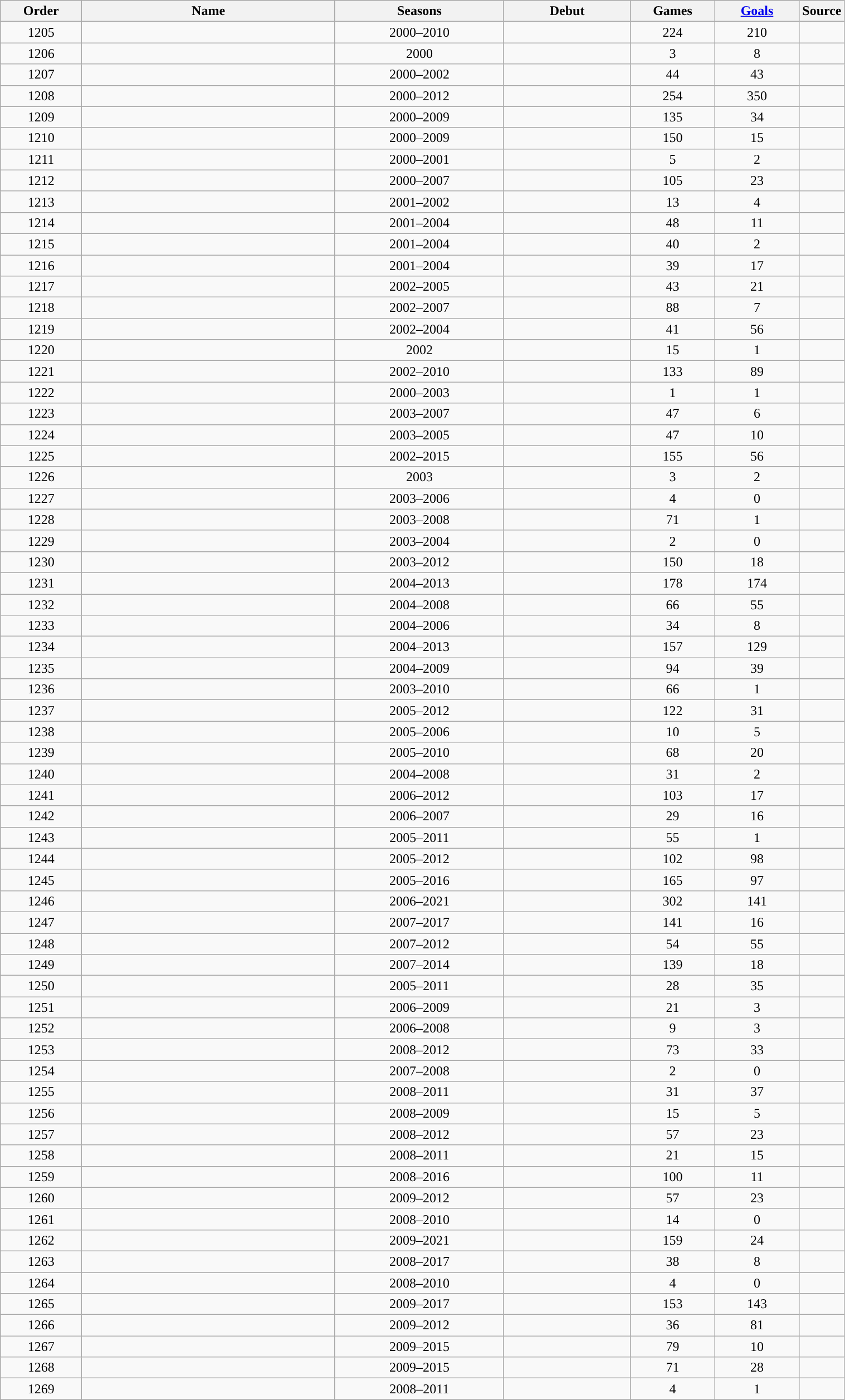<table class="wikitable sortable" style="text-align:center; width:80%;">
<tr>
<th style="width=10%">Order</th>
<th style="width:30%">Name</th>
<th style="width:20%">Seasons</th>
<th style="width:15%">Debut</th>
<th style="width:10%">Games</th>
<th style="width:10%"><a href='#'>Goals</a></th>
<th class="unsortable" style="width:5%">Source</th>
</tr>
<tr>
<td>1205</td>
<td align=left></td>
<td>2000–2010</td>
<td></td>
<td>224</td>
<td>210</td>
<td></td>
</tr>
<tr>
<td>1206</td>
<td align=left></td>
<td>2000</td>
<td></td>
<td>3</td>
<td>8</td>
<td></td>
</tr>
<tr>
<td>1207</td>
<td align=left></td>
<td>2000–2002</td>
<td></td>
<td>44</td>
<td>43</td>
<td></td>
</tr>
<tr>
<td>1208</td>
<td align=left></td>
<td>2000–2012</td>
<td></td>
<td>254</td>
<td>350</td>
<td></td>
</tr>
<tr>
<td>1209</td>
<td align=left></td>
<td>2000–2009</td>
<td></td>
<td>135</td>
<td>34</td>
<td></td>
</tr>
<tr>
<td>1210</td>
<td align=left></td>
<td>2000–2009</td>
<td></td>
<td>150</td>
<td>15</td>
<td></td>
</tr>
<tr>
<td>1211</td>
<td align=left></td>
<td>2000–2001</td>
<td></td>
<td>5</td>
<td>2</td>
<td></td>
</tr>
<tr>
<td>1212</td>
<td align=left></td>
<td>2000–2007</td>
<td></td>
<td>105</td>
<td>23</td>
<td></td>
</tr>
<tr>
<td>1213</td>
<td align=left></td>
<td>2001–2002</td>
<td></td>
<td>13</td>
<td>4</td>
<td></td>
</tr>
<tr>
<td>1214</td>
<td align=left></td>
<td>2001–2004</td>
<td></td>
<td>48</td>
<td>11</td>
<td></td>
</tr>
<tr>
<td>1215</td>
<td align=left></td>
<td>2001–2004</td>
<td></td>
<td>40</td>
<td>2</td>
<td></td>
</tr>
<tr>
<td>1216</td>
<td align=left></td>
<td>2001–2004</td>
<td></td>
<td>39</td>
<td>17</td>
<td></td>
</tr>
<tr>
<td>1217</td>
<td align=left></td>
<td>2002–2005</td>
<td></td>
<td>43</td>
<td>21</td>
<td></td>
</tr>
<tr>
<td>1218</td>
<td align=left></td>
<td>2002–2007</td>
<td></td>
<td>88</td>
<td>7</td>
<td></td>
</tr>
<tr>
<td>1219</td>
<td align=left></td>
<td>2002–2004</td>
<td></td>
<td>41</td>
<td>56</td>
<td></td>
</tr>
<tr>
<td>1220</td>
<td align=left></td>
<td>2002</td>
<td></td>
<td>15</td>
<td>1</td>
<td></td>
</tr>
<tr>
<td>1221</td>
<td align=left></td>
<td>2002–2010</td>
<td></td>
<td>133</td>
<td>89</td>
<td></td>
</tr>
<tr>
<td>1222</td>
<td align=left></td>
<td>2000–2003</td>
<td></td>
<td>1</td>
<td>1</td>
<td></td>
</tr>
<tr>
<td>1223</td>
<td align=left></td>
<td>2003–2007</td>
<td></td>
<td>47</td>
<td>6</td>
<td></td>
</tr>
<tr>
<td>1224</td>
<td align=left></td>
<td>2003–2005</td>
<td></td>
<td>47</td>
<td>10</td>
<td></td>
</tr>
<tr>
<td>1225</td>
<td align=left></td>
<td>2002–2015</td>
<td></td>
<td>155</td>
<td>56</td>
<td></td>
</tr>
<tr>
<td>1226</td>
<td align=left></td>
<td>2003</td>
<td></td>
<td>3</td>
<td>2</td>
<td></td>
</tr>
<tr>
<td>1227</td>
<td align=left></td>
<td>2003–2006</td>
<td></td>
<td>4</td>
<td>0</td>
<td></td>
</tr>
<tr>
<td>1228</td>
<td align=left></td>
<td>2003–2008</td>
<td></td>
<td>71</td>
<td>1</td>
<td></td>
</tr>
<tr>
<td>1229</td>
<td align=left></td>
<td>2003–2004</td>
<td></td>
<td>2</td>
<td>0</td>
<td></td>
</tr>
<tr>
<td>1230</td>
<td align=left></td>
<td>2003–2012</td>
<td></td>
<td>150</td>
<td>18</td>
<td></td>
</tr>
<tr>
<td>1231</td>
<td align=left></td>
<td>2004–2013</td>
<td></td>
<td>178</td>
<td>174</td>
<td></td>
</tr>
<tr>
<td>1232</td>
<td align=left></td>
<td>2004–2008</td>
<td></td>
<td>66</td>
<td>55</td>
<td></td>
</tr>
<tr>
<td>1233</td>
<td align=left></td>
<td>2004–2006</td>
<td></td>
<td>34</td>
<td>8</td>
<td></td>
</tr>
<tr>
<td>1234</td>
<td align=left></td>
<td>2004–2013</td>
<td></td>
<td>157</td>
<td>129</td>
<td></td>
</tr>
<tr>
<td>1235</td>
<td align=left></td>
<td>2004–2009</td>
<td></td>
<td>94</td>
<td>39</td>
<td></td>
</tr>
<tr>
<td>1236</td>
<td align=left></td>
<td>2003–2010</td>
<td></td>
<td>66</td>
<td>1</td>
<td></td>
</tr>
<tr>
<td>1237</td>
<td align=left></td>
<td>2005–2012</td>
<td></td>
<td>122</td>
<td>31</td>
<td></td>
</tr>
<tr>
<td>1238</td>
<td align=left></td>
<td>2005–2006</td>
<td></td>
<td>10</td>
<td>5</td>
<td></td>
</tr>
<tr>
<td>1239</td>
<td align=left></td>
<td>2005–2010</td>
<td></td>
<td>68</td>
<td>20</td>
<td></td>
</tr>
<tr>
<td>1240</td>
<td align=left></td>
<td>2004–2008</td>
<td></td>
<td>31</td>
<td>2</td>
<td></td>
</tr>
<tr>
<td>1241</td>
<td align=left></td>
<td>2006–2012</td>
<td></td>
<td>103</td>
<td>17</td>
<td></td>
</tr>
<tr>
<td>1242</td>
<td align=left></td>
<td>2006–2007</td>
<td></td>
<td>29</td>
<td>16</td>
<td></td>
</tr>
<tr>
<td>1243</td>
<td align=left></td>
<td>2005–2011</td>
<td></td>
<td>55</td>
<td>1</td>
<td></td>
</tr>
<tr>
<td>1244</td>
<td align=left></td>
<td>2005–2012</td>
<td></td>
<td>102</td>
<td>98</td>
<td></td>
</tr>
<tr>
<td>1245</td>
<td align=left></td>
<td>2005–2016</td>
<td></td>
<td>165</td>
<td>97</td>
<td></td>
</tr>
<tr>
<td>1246</td>
<td style="text-align:left"></td>
<td>2006–2021</td>
<td></td>
<td>302</td>
<td>141</td>
<td></td>
</tr>
<tr>
<td>1247</td>
<td align=left></td>
<td>2007–2017</td>
<td></td>
<td>141</td>
<td>16</td>
<td></td>
</tr>
<tr>
<td>1248</td>
<td align=left></td>
<td>2007–2012</td>
<td></td>
<td>54</td>
<td>55</td>
<td></td>
</tr>
<tr>
<td>1249</td>
<td align=left></td>
<td>2007–2014</td>
<td></td>
<td>139</td>
<td>18</td>
<td></td>
</tr>
<tr>
<td>1250</td>
<td align=left></td>
<td>2005–2011</td>
<td></td>
<td>28</td>
<td>35</td>
<td></td>
</tr>
<tr>
<td>1251</td>
<td align=left></td>
<td>2006–2009</td>
<td></td>
<td>21</td>
<td>3</td>
<td></td>
</tr>
<tr>
<td>1252</td>
<td align=left></td>
<td>2006–2008</td>
<td></td>
<td>9</td>
<td>3</td>
<td></td>
</tr>
<tr>
<td>1253</td>
<td align=left></td>
<td>2008–2012</td>
<td></td>
<td>73</td>
<td>33</td>
<td></td>
</tr>
<tr>
<td>1254</td>
<td align=left></td>
<td>2007–2008</td>
<td></td>
<td>2</td>
<td>0</td>
<td></td>
</tr>
<tr>
<td>1255</td>
<td align=left></td>
<td>2008–2011</td>
<td></td>
<td>31</td>
<td>37</td>
<td></td>
</tr>
<tr>
<td>1256</td>
<td align=left></td>
<td>2008–2009</td>
<td></td>
<td>15</td>
<td>5</td>
<td></td>
</tr>
<tr>
<td>1257</td>
<td align=left></td>
<td>2008–2012</td>
<td></td>
<td>57</td>
<td>23</td>
<td></td>
</tr>
<tr>
<td>1258</td>
<td align=left></td>
<td>2008–2011</td>
<td></td>
<td>21</td>
<td>15</td>
<td></td>
</tr>
<tr>
<td>1259</td>
<td align=left></td>
<td>2008–2016</td>
<td></td>
<td>100</td>
<td>11</td>
<td></td>
</tr>
<tr>
<td>1260</td>
<td align=left></td>
<td>2009–2012</td>
<td></td>
<td>57</td>
<td>23</td>
<td></td>
</tr>
<tr>
<td>1261</td>
<td align=left></td>
<td>2008–2010</td>
<td></td>
<td>14</td>
<td>0</td>
<td></td>
</tr>
<tr>
<td>1262</td>
<td style="text-align:left"></td>
<td>2009–2021</td>
<td></td>
<td>159</td>
<td>24</td>
<td></td>
</tr>
<tr>
<td>1263</td>
<td align=left></td>
<td>2008–2017</td>
<td></td>
<td>38</td>
<td>8</td>
<td></td>
</tr>
<tr>
<td>1264</td>
<td align=left></td>
<td>2008–2010</td>
<td></td>
<td>4</td>
<td>0</td>
<td></td>
</tr>
<tr>
<td>1265</td>
<td align=left></td>
<td>2009–2017</td>
<td></td>
<td>153</td>
<td>143</td>
<td></td>
</tr>
<tr>
<td>1266</td>
<td align=left></td>
<td>2009–2012</td>
<td></td>
<td>36</td>
<td>81</td>
<td></td>
</tr>
<tr>
<td>1267</td>
<td align=left></td>
<td>2009–2015</td>
<td></td>
<td>79</td>
<td>10</td>
<td></td>
</tr>
<tr>
<td>1268</td>
<td align=left></td>
<td>2009–2015</td>
<td></td>
<td>71</td>
<td>28</td>
<td></td>
</tr>
<tr>
<td>1269</td>
<td align=left></td>
<td>2008–2011</td>
<td></td>
<td>4</td>
<td>1</td>
<td></td>
</tr>
</table>
